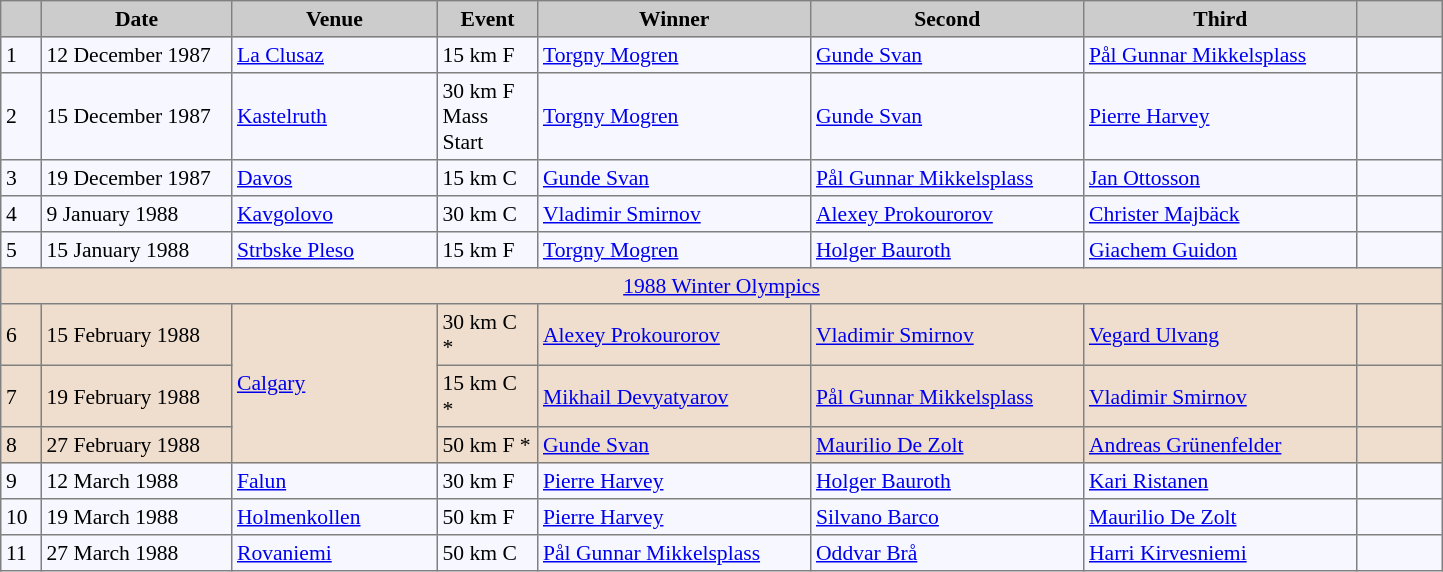<table bgcolor="#f7f8ff" cellpadding="3" cellspacing="0" border="1" style="font-size: 90%; border: gray solid 1px; border-collapse: collapse;">
<tr bgcolor="#CCCCCC">
<td align="center" width="20"><strong></strong></td>
<td align="center" width="120"><strong>Date</strong></td>
<td align="center" width="130"><strong>Venue</strong></td>
<td align="center" width="60"><strong>Event</strong></td>
<td align="center" width="175"><strong>Winner</strong></td>
<td align="center" width="175"><strong>Second</strong></td>
<td align="center" width="175"><strong>Third</strong></td>
<td align="center" width="50"><strong></strong></td>
</tr>
<tr align="left">
<td>1</td>
<td>12 December 1987</td>
<td> <a href='#'>La Clusaz</a></td>
<td>15 km F</td>
<td> <a href='#'>Torgny Mogren</a></td>
<td> <a href='#'>Gunde Svan</a></td>
<td> <a href='#'>Pål Gunnar Mikkelsplass</a></td>
<td></td>
</tr>
<tr align="left">
<td>2</td>
<td>15 December 1987</td>
<td> <a href='#'>Kastelruth</a></td>
<td>30 km F Mass Start</td>
<td> <a href='#'>Torgny Mogren</a></td>
<td> <a href='#'>Gunde Svan</a></td>
<td> <a href='#'>Pierre Harvey</a></td>
<td></td>
</tr>
<tr align="left">
<td>3</td>
<td>19 December 1987</td>
<td> <a href='#'>Davos</a></td>
<td>15 km C</td>
<td> <a href='#'>Gunde Svan</a></td>
<td> <a href='#'>Pål Gunnar Mikkelsplass</a></td>
<td> <a href='#'>Jan Ottosson</a></td>
<td></td>
</tr>
<tr align="left">
<td>4</td>
<td>9 January 1988</td>
<td> <a href='#'>Kavgolovo</a></td>
<td>30 km C</td>
<td> <a href='#'>Vladimir Smirnov</a></td>
<td> <a href='#'>Alexey Prokourorov</a></td>
<td> <a href='#'>Christer Majbäck</a></td>
<td></td>
</tr>
<tr align="left">
<td>5</td>
<td>15 January 1988</td>
<td> <a href='#'>Strbske Pleso</a></td>
<td>15 km F</td>
<td> <a href='#'>Torgny Mogren</a></td>
<td> <a href='#'>Holger Bauroth</a></td>
<td> <a href='#'>Giachem Guidon</a></td>
<td></td>
</tr>
<tr bgcolor=#EFDECD>
<td colspan="9" align="center"><a href='#'>1988 Winter Olympics</a></td>
</tr>
<tr bgcolor=#EFDECD>
<td>6</td>
<td>15 February 1988</td>
<td rowspan="3"> <a href='#'>Calgary</a></td>
<td>30 km C *</td>
<td> <a href='#'>Alexey Prokourorov</a></td>
<td> <a href='#'>Vladimir Smirnov</a></td>
<td> <a href='#'>Vegard Ulvang</a></td>
<td></td>
</tr>
<tr align="left" bgcolor=#EFDECD>
<td>7</td>
<td>19 February 1988</td>
<td>15 km C *</td>
<td> <a href='#'>Mikhail Devyatyarov</a></td>
<td> <a href='#'>Pål Gunnar Mikkelsplass</a></td>
<td> <a href='#'>Vladimir Smirnov</a></td>
<td></td>
</tr>
<tr align="left" bgcolor=#EFDECD>
<td>8</td>
<td>27 February 1988</td>
<td>50 km F *</td>
<td> <a href='#'>Gunde Svan</a></td>
<td> <a href='#'>Maurilio De Zolt</a></td>
<td> <a href='#'>Andreas Grünenfelder</a></td>
<td></td>
</tr>
<tr align="left">
<td>9</td>
<td>12 March 1988</td>
<td> <a href='#'>Falun</a></td>
<td>30 km F</td>
<td> <a href='#'>Pierre Harvey</a></td>
<td> <a href='#'>Holger Bauroth</a></td>
<td> <a href='#'>Kari Ristanen</a></td>
<td></td>
</tr>
<tr align="left">
<td>10</td>
<td>19 March 1988</td>
<td> <a href='#'>Holmenkollen</a></td>
<td>50 km F</td>
<td> <a href='#'>Pierre Harvey</a></td>
<td> <a href='#'>Silvano Barco</a></td>
<td> <a href='#'>Maurilio De Zolt</a></td>
<td></td>
</tr>
<tr align="left">
<td>11</td>
<td>27 March 1988</td>
<td> <a href='#'>Rovaniemi</a></td>
<td>50 km C</td>
<td> <a href='#'>Pål Gunnar Mikkelsplass</a></td>
<td> <a href='#'>Oddvar Brå</a></td>
<td> <a href='#'>Harri Kirvesniemi</a></td>
<td></td>
</tr>
</table>
